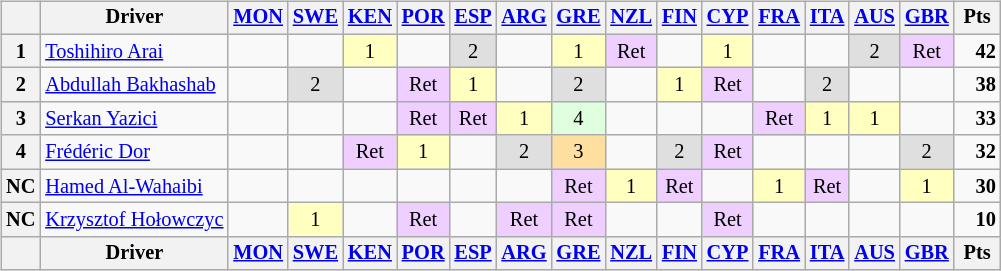<table>
<tr>
<td><br><table class="wikitable" style="font-size: 85%; text-align: center;">
<tr valign="top">
<th valign="middle"></th>
<th valign="middle">Driver</th>
<th><a href='#'>MON</a><br></th>
<th><a href='#'>SWE</a><br></th>
<th><a href='#'>KEN</a><br></th>
<th><a href='#'>POR</a><br></th>
<th><a href='#'>ESP</a><br></th>
<th><a href='#'>ARG</a><br></th>
<th><a href='#'>GRE</a><br></th>
<th><a href='#'>NZL</a><br></th>
<th><a href='#'>FIN</a><br></th>
<th><a href='#'>CYP</a><br></th>
<th><a href='#'>FRA</a><br></th>
<th><a href='#'>ITA</a><br></th>
<th><a href='#'>AUS</a><br></th>
<th><a href='#'>GBR</a><br></th>
<th valign="middle"> Pts </th>
</tr>
<tr>
<th>1</th>
<td align="left"> <a href='#'>Toshihiro Arai</a></td>
<td></td>
<td></td>
<td style="background:#ffffbf;">1</td>
<td></td>
<td style="background:#dfdfdf;">2</td>
<td></td>
<td style="background:#ffffbf;">1</td>
<td style="background:#efcfff;">Ret</td>
<td></td>
<td style="background:#ffffbf;">1</td>
<td></td>
<td></td>
<td style="background:#dfdfdf;">2</td>
<td style="background:#efcfff;">Ret</td>
<td align="right"><strong>42</strong></td>
</tr>
<tr>
<th>2</th>
<td align="left" nowrap=""> <a href='#'>Abdullah Bakhashab</a></td>
<td></td>
<td style="background:#dfdfdf;">2</td>
<td></td>
<td style="background:#efcfff;">Ret</td>
<td style="background:#ffffbf;">1</td>
<td></td>
<td style="background:#dfdfdf;">2</td>
<td></td>
<td style="background:#ffffbf;">1</td>
<td style="background:#efcfff;">Ret</td>
<td></td>
<td style="background:#dfdfdf;">2</td>
<td></td>
<td></td>
<td align="right"><strong>38</strong></td>
</tr>
<tr>
<th>3</th>
<td align="left"> <a href='#'>Serkan Yazici</a></td>
<td></td>
<td></td>
<td></td>
<td style="background:#efcfff;">Ret</td>
<td style="background:#efcfff;">Ret</td>
<td style="background:#ffffbf;">1</td>
<td style="background:#dfffdf;">4</td>
<td></td>
<td></td>
<td></td>
<td style="background:#efcfff;">Ret</td>
<td style="background:#ffffbf;">1</td>
<td style="background:#ffffbf;">1</td>
<td></td>
<td align="right"><strong>33</strong></td>
</tr>
<tr>
<th>4</th>
<td align="left"> <a href='#'>Frédéric Dor</a></td>
<td></td>
<td></td>
<td style="background:#efcfff;">Ret</td>
<td style="background:#ffffbf;">1</td>
<td></td>
<td style="background:#dfdfdf;">2</td>
<td style="background:#ffdf9f;">3</td>
<td></td>
<td style="background:#dfdfdf;">2</td>
<td style="background:#efcfff;">Ret</td>
<td></td>
<td></td>
<td></td>
<td style="background:#dfdfdf;">2</td>
<td align="right"><strong>32</strong></td>
</tr>
<tr>
<th>NC</th>
<td align="left"> <a href='#'>Hamed Al-Wahaibi</a></td>
<td></td>
<td></td>
<td></td>
<td></td>
<td></td>
<td></td>
<td style="background:#efcfff;">Ret</td>
<td style="background:#ffffbf;">1</td>
<td style="background:#efcfff;">Ret</td>
<td></td>
<td style="background:#ffffbf;">1</td>
<td style="background:#efcfff;">Ret</td>
<td></td>
<td style="background:#ffffbf;">1</td>
<td align="right"><strong>30</strong></td>
</tr>
<tr>
<th>NC</th>
<td align="left"> <a href='#'>Krzysztof Hołowczyc</a></td>
<td></td>
<td style="background:#ffffbf;">1</td>
<td></td>
<td style="background:#efcfff;">Ret</td>
<td></td>
<td style="background:#efcfff;">Ret</td>
<td style="background:#efcfff;">Ret</td>
<td></td>
<td></td>
<td style="background:#efcfff;">Ret</td>
<td></td>
<td></td>
<td></td>
<td></td>
<td align="right"><strong>10</strong></td>
</tr>
<tr valign="top">
<th valign="middle"></th>
<th valign="middle">Driver</th>
<th><a href='#'>MON</a><br></th>
<th><a href='#'>SWE</a><br></th>
<th><a href='#'>KEN</a><br></th>
<th><a href='#'>POR</a><br></th>
<th><a href='#'>ESP</a><br></th>
<th><a href='#'>ARG</a><br></th>
<th><a href='#'>GRE</a><br></th>
<th><a href='#'>NZL</a><br></th>
<th><a href='#'>FIN</a><br></th>
<th><a href='#'>CYP</a><br></th>
<th><a href='#'>FRA</a><br></th>
<th><a href='#'>ITA</a><br></th>
<th><a href='#'>AUS</a><br></th>
<th><a href='#'>GBR</a><br></th>
<th valign="middle"> Pts </th>
</tr>
</table>
</td>
<td valign="top"><br></td>
</tr>
</table>
